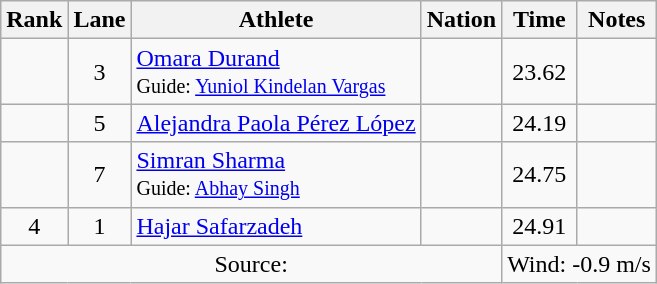<table class="wikitable sortable" style="text-align:center">
<tr>
<th scope="col">Rank</th>
<th scope="col">Lane</th>
<th scope="col">Athlete</th>
<th scope="col">Nation</th>
<th scope="col">Time</th>
<th scope="col">Notes</th>
</tr>
<tr>
<td></td>
<td>3</td>
<td align=left><a href='#'>Omara Durand</a><br><small>Guide: <a href='#'>Yuniol Kindelan Vargas</a></small></td>
<td align=left></td>
<td>23.62</td>
<td></td>
</tr>
<tr>
<td></td>
<td>5</td>
<td align=left><a href='#'>Alejandra Paola Pérez López</a></td>
<td align=left></td>
<td>24.19</td>
<td></td>
</tr>
<tr>
<td></td>
<td>7</td>
<td align=left><a href='#'>Simran Sharma</a><br><small>Guide: <a href='#'>Abhay Singh</a></small></td>
<td align=left></td>
<td>24.75</td>
<td></td>
</tr>
<tr>
<td>4</td>
<td>1</td>
<td align=left><a href='#'>Hajar Safarzadeh</a></td>
<td align=left></td>
<td>24.91</td>
<td></td>
</tr>
<tr class="sortbottom">
<td colspan="4">Source:</td>
<td colspan="2">Wind: -0.9 m/s</td>
</tr>
</table>
